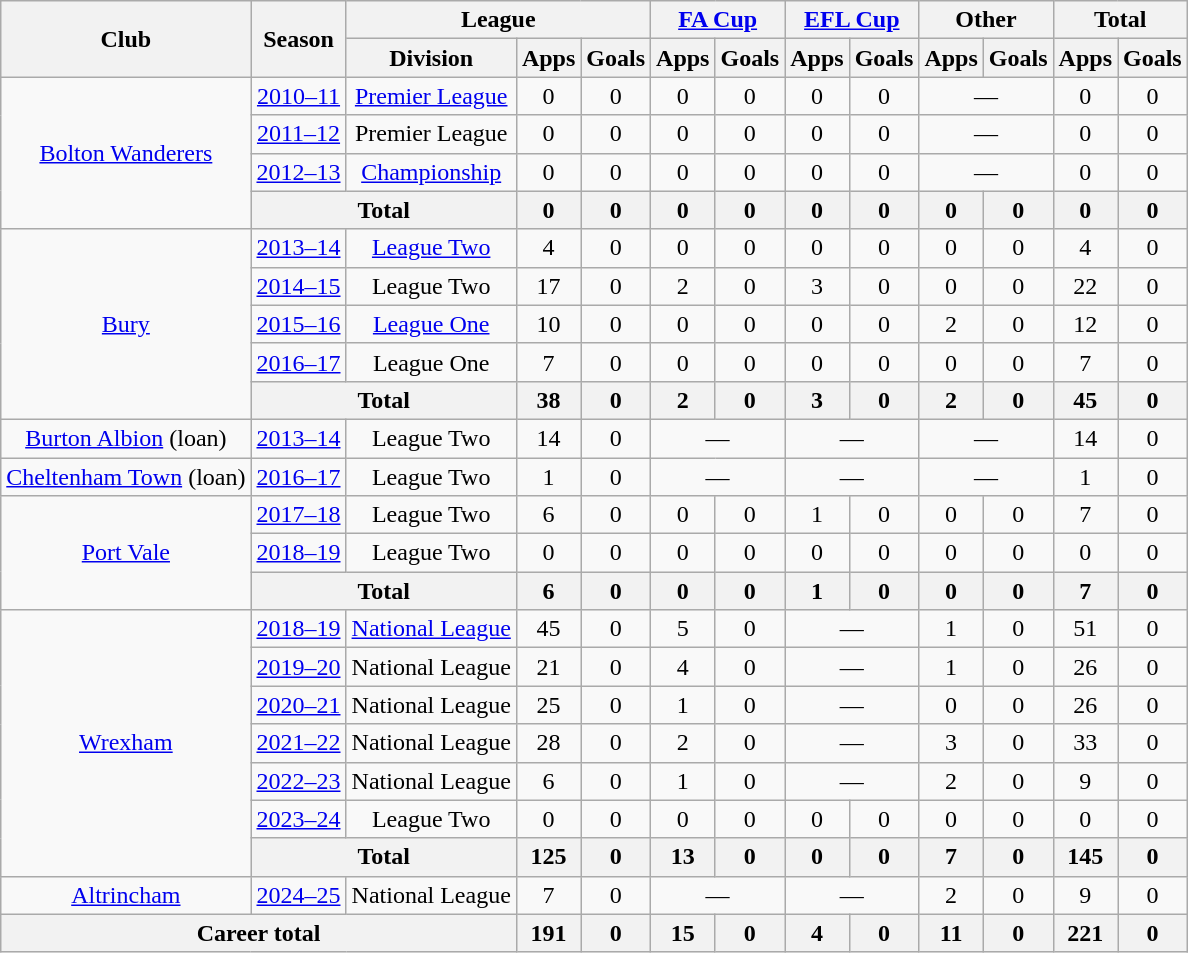<table class="wikitable" style="text-align:center">
<tr>
<th rowspan="2">Club</th>
<th rowspan="2">Season</th>
<th colspan="3">League</th>
<th colspan="2"><a href='#'>FA Cup</a></th>
<th colspan="2"><a href='#'>EFL Cup</a></th>
<th colspan="2">Other</th>
<th colspan="2">Total</th>
</tr>
<tr>
<th>Division</th>
<th>Apps</th>
<th>Goals</th>
<th>Apps</th>
<th>Goals</th>
<th>Apps</th>
<th>Goals</th>
<th>Apps</th>
<th>Goals</th>
<th>Apps</th>
<th>Goals</th>
</tr>
<tr>
<td rowspan="4"><a href='#'>Bolton Wanderers</a></td>
<td><a href='#'>2010–11</a></td>
<td><a href='#'>Premier League</a></td>
<td>0</td>
<td>0</td>
<td>0</td>
<td>0</td>
<td>0</td>
<td>0</td>
<td colspan="2">—</td>
<td>0</td>
<td>0</td>
</tr>
<tr>
<td><a href='#'>2011–12</a></td>
<td>Premier League</td>
<td>0</td>
<td>0</td>
<td>0</td>
<td>0</td>
<td>0</td>
<td>0</td>
<td colspan="2">—</td>
<td>0</td>
<td>0</td>
</tr>
<tr>
<td><a href='#'>2012–13</a></td>
<td><a href='#'>Championship</a></td>
<td>0</td>
<td>0</td>
<td>0</td>
<td>0</td>
<td>0</td>
<td>0</td>
<td colspan="2">—</td>
<td>0</td>
<td>0</td>
</tr>
<tr>
<th colspan="2">Total</th>
<th>0</th>
<th>0</th>
<th>0</th>
<th>0</th>
<th>0</th>
<th>0</th>
<th>0</th>
<th>0</th>
<th>0</th>
<th>0</th>
</tr>
<tr>
<td rowspan="5"><a href='#'>Bury</a></td>
<td><a href='#'>2013–14</a></td>
<td><a href='#'>League Two</a></td>
<td>4</td>
<td>0</td>
<td>0</td>
<td>0</td>
<td>0</td>
<td>0</td>
<td>0</td>
<td>0</td>
<td>4</td>
<td>0</td>
</tr>
<tr>
<td><a href='#'>2014–15</a></td>
<td>League Two</td>
<td>17</td>
<td>0</td>
<td>2</td>
<td>0</td>
<td>3</td>
<td>0</td>
<td>0</td>
<td>0</td>
<td>22</td>
<td>0</td>
</tr>
<tr>
<td><a href='#'>2015–16</a></td>
<td><a href='#'>League One</a></td>
<td>10</td>
<td>0</td>
<td>0</td>
<td>0</td>
<td>0</td>
<td>0</td>
<td>2</td>
<td>0</td>
<td>12</td>
<td>0</td>
</tr>
<tr>
<td><a href='#'>2016–17</a></td>
<td>League One</td>
<td>7</td>
<td>0</td>
<td>0</td>
<td>0</td>
<td>0</td>
<td>0</td>
<td>0</td>
<td>0</td>
<td>7</td>
<td>0</td>
</tr>
<tr>
<th colspan="2">Total</th>
<th>38</th>
<th>0</th>
<th>2</th>
<th>0</th>
<th>3</th>
<th>0</th>
<th>2</th>
<th>0</th>
<th>45</th>
<th>0</th>
</tr>
<tr>
<td><a href='#'>Burton Albion</a> (loan)</td>
<td><a href='#'>2013–14</a></td>
<td>League Two</td>
<td>14</td>
<td>0</td>
<td colspan="2">—</td>
<td colspan="2">—</td>
<td colspan="2">—</td>
<td>14</td>
<td>0</td>
</tr>
<tr>
<td><a href='#'>Cheltenham Town</a> (loan)</td>
<td><a href='#'>2016–17</a></td>
<td>League Two</td>
<td>1</td>
<td>0</td>
<td colspan="2">—</td>
<td colspan="2">—</td>
<td colspan="2">—</td>
<td>1</td>
<td>0</td>
</tr>
<tr>
<td rowspan="3"><a href='#'>Port Vale</a></td>
<td><a href='#'>2017–18</a></td>
<td>League Two</td>
<td>6</td>
<td>0</td>
<td>0</td>
<td>0</td>
<td>1</td>
<td>0</td>
<td>0</td>
<td>0</td>
<td>7</td>
<td>0</td>
</tr>
<tr>
<td><a href='#'>2018–19</a></td>
<td>League Two</td>
<td>0</td>
<td>0</td>
<td>0</td>
<td>0</td>
<td>0</td>
<td>0</td>
<td>0</td>
<td>0</td>
<td>0</td>
<td>0</td>
</tr>
<tr>
<th colspan="2">Total</th>
<th>6</th>
<th>0</th>
<th>0</th>
<th>0</th>
<th>1</th>
<th>0</th>
<th>0</th>
<th>0</th>
<th>7</th>
<th>0</th>
</tr>
<tr>
<td rowspan="7"><a href='#'>Wrexham</a></td>
<td><a href='#'>2018–19</a></td>
<td><a href='#'>National League</a></td>
<td>45</td>
<td>0</td>
<td>5</td>
<td>0</td>
<td colspan="2">—</td>
<td>1</td>
<td>0</td>
<td>51</td>
<td>0</td>
</tr>
<tr>
<td><a href='#'>2019–20</a></td>
<td>National League</td>
<td>21</td>
<td>0</td>
<td>4</td>
<td>0</td>
<td colspan="2">—</td>
<td>1</td>
<td>0</td>
<td>26</td>
<td>0</td>
</tr>
<tr>
<td><a href='#'>2020–21</a></td>
<td>National League</td>
<td>25</td>
<td>0</td>
<td>1</td>
<td>0</td>
<td colspan="2">—</td>
<td>0</td>
<td>0</td>
<td>26</td>
<td>0</td>
</tr>
<tr>
<td><a href='#'>2021–22</a></td>
<td>National League</td>
<td>28</td>
<td>0</td>
<td>2</td>
<td>0</td>
<td colspan="2">—</td>
<td>3</td>
<td>0</td>
<td>33</td>
<td>0</td>
</tr>
<tr>
<td><a href='#'>2022–23</a></td>
<td>National League</td>
<td>6</td>
<td>0</td>
<td>1</td>
<td>0</td>
<td colspan="2">—</td>
<td>2</td>
<td>0</td>
<td>9</td>
<td>0</td>
</tr>
<tr>
<td><a href='#'>2023–24</a></td>
<td>League Two</td>
<td>0</td>
<td>0</td>
<td>0</td>
<td>0</td>
<td>0</td>
<td>0</td>
<td>0</td>
<td>0</td>
<td>0</td>
<td>0</td>
</tr>
<tr>
<th colspan="2">Total</th>
<th>125</th>
<th>0</th>
<th>13</th>
<th>0</th>
<th>0</th>
<th>0</th>
<th>7</th>
<th>0</th>
<th>145</th>
<th>0</th>
</tr>
<tr>
<td><a href='#'>Altrincham</a></td>
<td><a href='#'>2024–25</a></td>
<td>National League</td>
<td>7</td>
<td>0</td>
<td colspan="2">—</td>
<td colspan="2">—</td>
<td>2</td>
<td>0</td>
<td>9</td>
<td>0</td>
</tr>
<tr>
<th colspan="3">Career total</th>
<th>191</th>
<th>0</th>
<th>15</th>
<th>0</th>
<th>4</th>
<th>0</th>
<th>11</th>
<th>0</th>
<th>221</th>
<th>0</th>
</tr>
</table>
